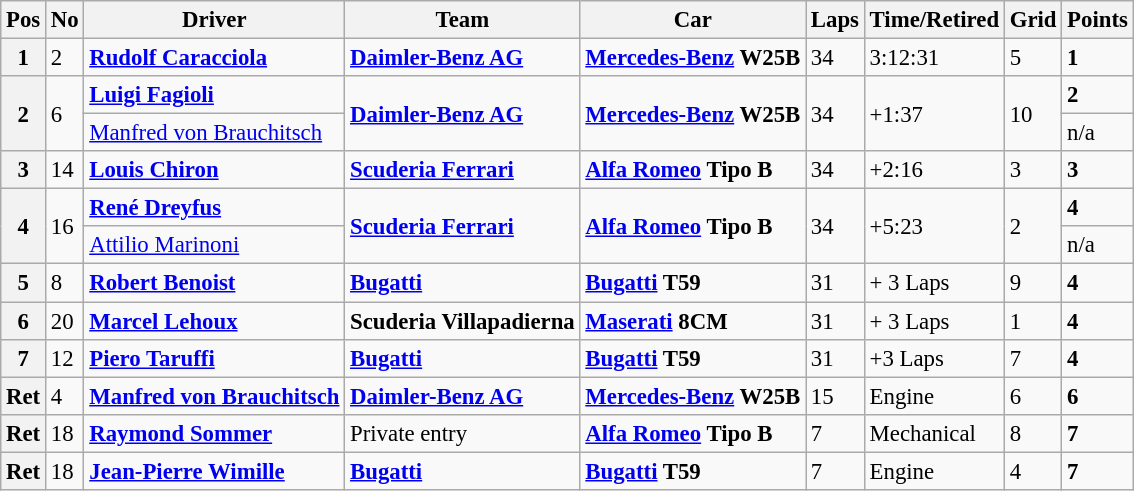<table class="wikitable" style="font-size: 95%;">
<tr>
<th>Pos</th>
<th>No</th>
<th>Driver</th>
<th>Team</th>
<th>Car</th>
<th>Laps</th>
<th>Time/Retired</th>
<th>Grid</th>
<th>Points</th>
</tr>
<tr>
<th>1</th>
<td>2</td>
<td> <strong><a href='#'>Rudolf Caracciola</a></strong></td>
<td><strong><a href='#'>Daimler-Benz AG</a></strong></td>
<td><strong><a href='#'>Mercedes-Benz</a> W25B</strong></td>
<td>34</td>
<td>3:12:31</td>
<td>5</td>
<td><strong>1</strong></td>
</tr>
<tr>
<th rowspan=2>2</th>
<td rowspan=2>6</td>
<td> <strong><a href='#'>Luigi Fagioli</a></strong></td>
<td rowspan=2><strong><a href='#'>Daimler-Benz AG</a></strong></td>
<td rowspan=2><strong><a href='#'>Mercedes-Benz</a> W25B</strong></td>
<td rowspan=2>34</td>
<td rowspan=2>+1:37</td>
<td rowspan=2>10</td>
<td><strong>2</strong></td>
</tr>
<tr>
<td> <a href='#'>Manfred von Brauchitsch</a></td>
<td>n/a</td>
</tr>
<tr>
<th>3</th>
<td>14</td>
<td> <strong><a href='#'>Louis Chiron</a></strong></td>
<td><strong><a href='#'>Scuderia Ferrari</a></strong></td>
<td><strong><a href='#'>Alfa Romeo</a> Tipo B</strong></td>
<td>34</td>
<td>+2:16</td>
<td>3</td>
<td><strong>3</strong></td>
</tr>
<tr>
<th rowspan=2>4</th>
<td rowspan=2>16</td>
<td> <strong><a href='#'>René Dreyfus</a></strong></td>
<td rowspan=2><strong><a href='#'>Scuderia Ferrari</a></strong></td>
<td rowspan=2><strong><a href='#'>Alfa Romeo</a> Tipo B</strong></td>
<td rowspan=2>34</td>
<td rowspan=2>+5:23</td>
<td rowspan=2>2</td>
<td><strong>4</strong></td>
</tr>
<tr>
<td> <a href='#'>Attilio Marinoni</a></td>
<td>n/a</td>
</tr>
<tr>
<th>5</th>
<td>8</td>
<td> <strong><a href='#'>Robert Benoist</a></strong></td>
<td><strong><a href='#'>Bugatti</a></strong></td>
<td><strong><a href='#'>Bugatti</a> T59</strong></td>
<td>31</td>
<td>+ 3 Laps</td>
<td>9</td>
<td><strong>4</strong></td>
</tr>
<tr>
<th>6</th>
<td>20</td>
<td> <strong><a href='#'>Marcel Lehoux</a></strong></td>
<td><strong>Scuderia Villapadierna</strong></td>
<td><strong><a href='#'>Maserati</a> 8CM</strong></td>
<td>31</td>
<td>+ 3 Laps</td>
<td>1</td>
<td><strong>4</strong></td>
</tr>
<tr>
<th>7</th>
<td>12</td>
<td> <strong><a href='#'>Piero Taruffi</a></strong></td>
<td><strong><a href='#'>Bugatti</a></strong></td>
<td><strong><a href='#'>Bugatti</a> T59</strong></td>
<td>31</td>
<td>+3 Laps</td>
<td>7</td>
<td><strong>4</strong></td>
</tr>
<tr>
<th>Ret</th>
<td>4</td>
<td> <strong><a href='#'>Manfred von Brauchitsch</a></strong></td>
<td><strong><a href='#'>Daimler-Benz AG</a></strong></td>
<td><strong><a href='#'>Mercedes-Benz</a> W25B</strong></td>
<td>15</td>
<td>Engine</td>
<td>6</td>
<td><strong>6</strong></td>
</tr>
<tr>
<th>Ret</th>
<td>18</td>
<td> <strong><a href='#'>Raymond Sommer</a></strong></td>
<td>Private entry</td>
<td><strong><a href='#'>Alfa Romeo</a> Tipo B</strong></td>
<td>7</td>
<td>Mechanical</td>
<td>8</td>
<td><strong>7</strong></td>
</tr>
<tr>
<th>Ret</th>
<td>18</td>
<td> <strong><a href='#'>Jean-Pierre Wimille</a></strong></td>
<td><strong><a href='#'>Bugatti</a></strong></td>
<td><strong><a href='#'>Bugatti</a> T59</strong></td>
<td>7</td>
<td>Engine</td>
<td>4</td>
<td><strong>7</strong></td>
</tr>
</table>
